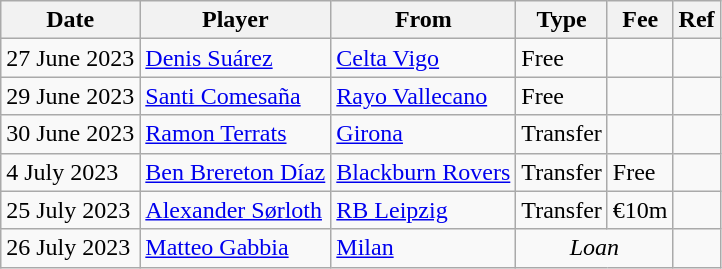<table class="wikitable">
<tr>
<th>Date</th>
<th>Player</th>
<th>From</th>
<th>Type</th>
<th>Fee</th>
<th>Ref</th>
</tr>
<tr>
<td>27 June 2023</td>
<td> <a href='#'>Denis Suárez</a></td>
<td><a href='#'>Celta Vigo</a></td>
<td>Free</td>
<td></td>
<td></td>
</tr>
<tr>
<td>29 June 2023</td>
<td> <a href='#'>Santi Comesaña</a></td>
<td><a href='#'>Rayo Vallecano</a></td>
<td>Free</td>
<td></td>
<td></td>
</tr>
<tr>
<td>30 June 2023</td>
<td> <a href='#'>Ramon Terrats</a></td>
<td><a href='#'>Girona</a></td>
<td>Transfer</td>
<td></td>
<td></td>
</tr>
<tr>
<td>4 July 2023</td>
<td> <a href='#'>Ben Brereton Díaz</a></td>
<td> <a href='#'>Blackburn Rovers</a></td>
<td>Transfer</td>
<td>Free</td>
<td></td>
</tr>
<tr>
<td>25 July 2023</td>
<td> <a href='#'>Alexander Sørloth</a></td>
<td> <a href='#'>RB Leipzig</a></td>
<td>Transfer</td>
<td>€10m</td>
<td></td>
</tr>
<tr>
<td>26 July 2023</td>
<td> <a href='#'>Matteo Gabbia</a></td>
<td> <a href='#'>Milan</a></td>
<td colspan=2 align=center><em>Loan</em></td>
<td></td>
</tr>
</table>
